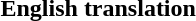<table class="mw-collapsible mw-collapsed">
<tr>
<th>English translation</th>
</tr>
<tr style="vertical-align:top;white-space:nowrap;">
<td></td>
</tr>
</table>
